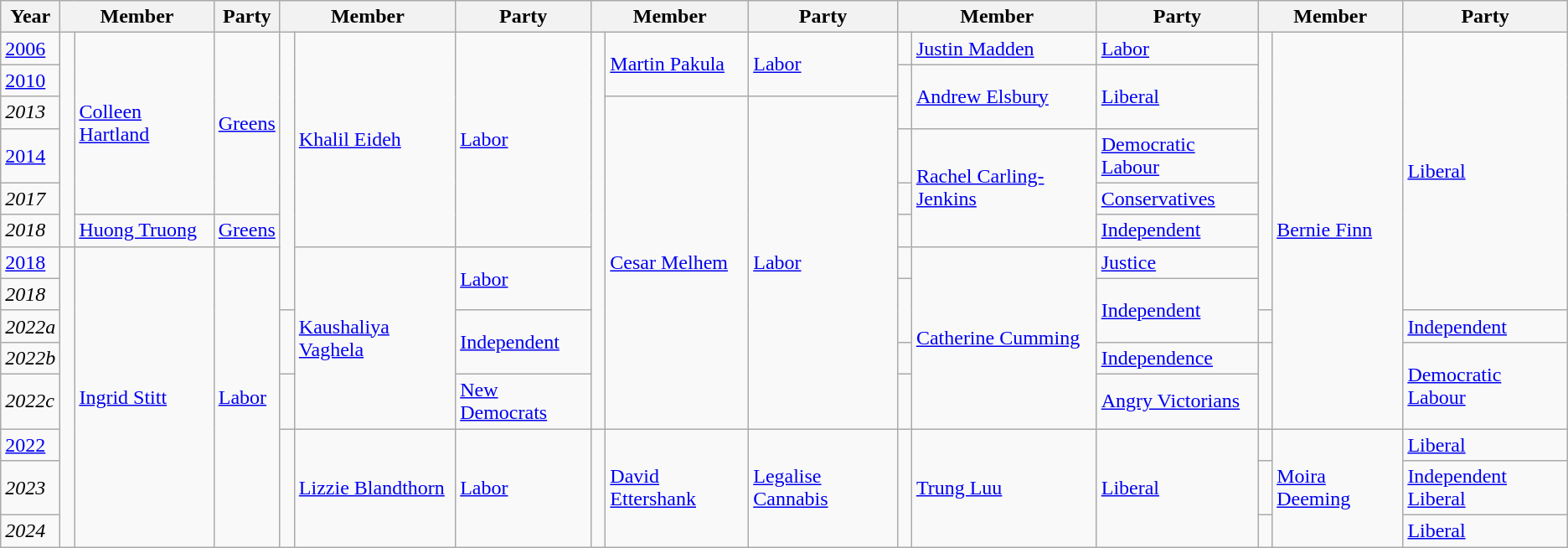<table class=wikitable>
<tr>
<th>Year</th>
<th colspan=2>Member</th>
<th>Party</th>
<th colspan=2>Member</th>
<th>Party</th>
<th colspan=2>Member</th>
<th>Party</th>
<th colspan=2>Member</th>
<th>Party</th>
<th colspan=2>Member</th>
<th>Party</th>
</tr>
<tr>
<td><a href='#'>2006</a></td>
<td rowspan=6 > </td>
<td rowspan=5><a href='#'>Colleen Hartland</a></td>
<td rowspan=5><a href='#'>Greens</a></td>
<td rowspan=8 > </td>
<td rowspan=6><a href='#'>Khalil Eideh</a></td>
<td rowspan=6><a href='#'>Labor</a></td>
<td rowspan=11 > </td>
<td rowspan=2><a href='#'>Martin Pakula</a></td>
<td rowspan=2><a href='#'>Labor</a></td>
<td> </td>
<td><a href='#'>Justin Madden</a></td>
<td><a href='#'>Labor</a></td>
<td rowspan=8 > </td>
<td rowspan=11><a href='#'>Bernie Finn</a></td>
<td rowspan=8><a href='#'>Liberal</a></td>
</tr>
<tr>
<td><a href='#'>2010</a></td>
<td rowspan=2 > </td>
<td rowspan=2><a href='#'>Andrew Elsbury</a></td>
<td rowspan=2><a href='#'>Liberal</a></td>
</tr>
<tr>
<td><em>2013</em></td>
<td rowspan=9><a href='#'>Cesar Melhem</a></td>
<td rowspan=9><a href='#'>Labor</a></td>
</tr>
<tr>
<td><a href='#'>2014</a></td>
<td> </td>
<td rowspan=3><a href='#'>Rachel Carling-Jenkins</a></td>
<td><a href='#'>Democratic Labour</a></td>
</tr>
<tr>
<td><em>2017</em></td>
<td> </td>
<td><a href='#'>Conservatives</a></td>
</tr>
<tr>
<td><em>2018</em></td>
<td><a href='#'>Huong Truong</a></td>
<td><a href='#'>Greens</a></td>
<td> </td>
<td><a href='#'>Independent</a></td>
</tr>
<tr>
<td><a href='#'>2018</a></td>
<td rowspan=8 > </td>
<td rowspan=8><a href='#'>Ingrid Stitt</a></td>
<td rowspan=8><a href='#'>Labor</a></td>
<td rowspan=5><a href='#'>Kaushaliya Vaghela</a></td>
<td rowspan=2><a href='#'>Labor</a></td>
<td> </td>
<td rowspan=5><a href='#'>Catherine Cumming</a></td>
<td><a href='#'>Justice</a></td>
</tr>
<tr>
<td><em>2018</em></td>
<td rowspan=2 > </td>
<td rowspan=2><a href='#'>Independent</a></td>
</tr>
<tr>
<td><em>2022a</em></td>
<td rowspan=2 > </td>
<td rowspan=2><a href='#'>Independent</a></td>
<td rowspan=1 > </td>
<td rowspan=1><a href='#'>Independent</a></td>
</tr>
<tr>
<td><em>2022b</em></td>
<td> </td>
<td><a href='#'>Independence</a></td>
<td rowspan=2 ></td>
<td rowspan=2><a href='#'>Democratic Labour</a></td>
</tr>
<tr>
<td><em>2022c</em></td>
<td> </td>
<td><a href='#'>New Democrats</a></td>
<td> </td>
<td><a href='#'>Angry Victorians</a></td>
</tr>
<tr>
<td><a href='#'>2022</a></td>
<td rowspan=3 > </td>
<td rowspan=3><a href='#'>Lizzie Blandthorn</a></td>
<td rowspan=3><a href='#'>Labor</a></td>
<td rowspan=3 > </td>
<td rowspan=3><a href='#'>David Ettershank</a></td>
<td rowspan=3><a href='#'>Legalise Cannabis</a></td>
<td rowspan=3 > </td>
<td rowspan=3><a href='#'>Trung Luu</a></td>
<td rowspan=3><a href='#'>Liberal</a></td>
<td rowspan=1 > </td>
<td rowspan=3><a href='#'>Moira Deeming</a></td>
<td rowspan=1><a href='#'>Liberal</a></td>
</tr>
<tr>
<td><em>2023</em></td>
<td></td>
<td><a href='#'>Independent Liberal</a></td>
</tr>
<tr>
<td><em>2024</em></td>
<td rowspan=1 > </td>
<td rowspan=1><a href='#'>Liberal</a></td>
</tr>
</table>
